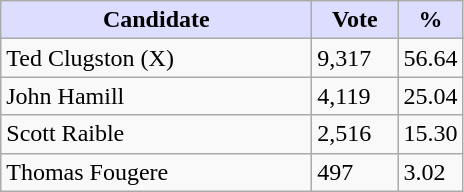<table class="wikitable">
<tr>
<th style="background:#ddf; width:200px;">Candidate</th>
<th style="background:#ddf; width:50px;">Vote</th>
<th style="background:#ddf; width:30px;">%</th>
</tr>
<tr>
<td>Ted Clugston (X)</td>
<td>9,317</td>
<td>56.64</td>
</tr>
<tr>
<td>John Hamill</td>
<td>4,119</td>
<td>25.04</td>
</tr>
<tr>
<td>Scott Raible</td>
<td>2,516</td>
<td>15.30</td>
</tr>
<tr>
<td>Thomas Fougere</td>
<td>497</td>
<td>3.02</td>
</tr>
</table>
